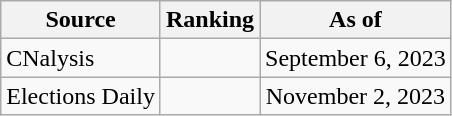<table class="wikitable" style="text-align:center">
<tr>
<th>Source</th>
<th>Ranking</th>
<th>As of</th>
</tr>
<tr>
<td align=left>CNalysis</td>
<td></td>
<td>September 6, 2023</td>
</tr>
<tr>
<td align=left>Elections Daily</td>
<td></td>
<td>November 2, 2023</td>
</tr>
</table>
